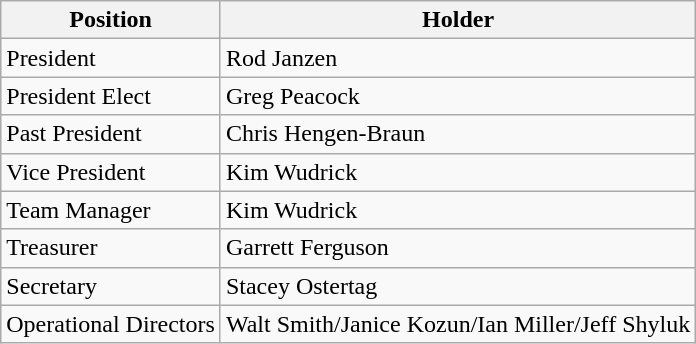<table class="wikitable">
<tr>
<th>Position</th>
<th>Holder</th>
</tr>
<tr>
<td>President</td>
<td>Rod Janzen</td>
</tr>
<tr>
<td>President Elect</td>
<td>Greg Peacock</td>
</tr>
<tr>
<td>Past President</td>
<td>Chris Hengen-Braun</td>
</tr>
<tr>
<td>Vice President</td>
<td>Kim Wudrick</td>
</tr>
<tr>
<td>Team Manager</td>
<td>Kim Wudrick</td>
</tr>
<tr>
<td>Treasurer</td>
<td>Garrett Ferguson</td>
</tr>
<tr>
<td>Secretary</td>
<td>Stacey Ostertag</td>
</tr>
<tr>
<td>Operational Directors</td>
<td>Walt Smith/Janice Kozun/Ian Miller/Jeff Shyluk</td>
</tr>
</table>
